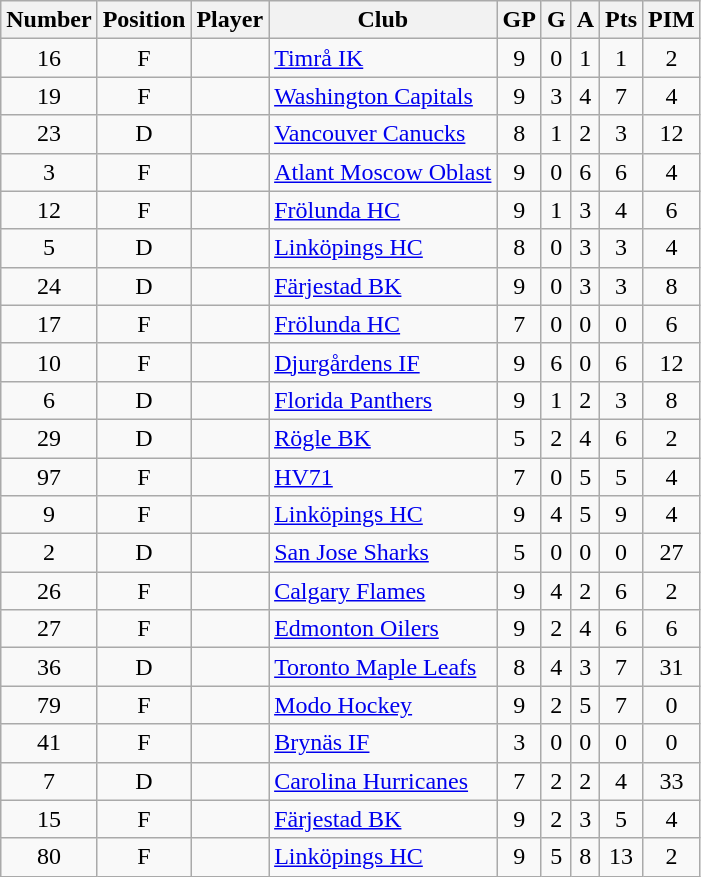<table class="wikitable sortable" style="text-align: center;">
<tr>
<th>Number</th>
<th>Position</th>
<th>Player</th>
<th>Club</th>
<th>GP</th>
<th>G</th>
<th>A</th>
<th>Pts</th>
<th>PIM</th>
</tr>
<tr>
<td>16</td>
<td>F</td>
<td align="left"></td>
<td align="left"><a href='#'>Timrå IK</a></td>
<td>9</td>
<td>0</td>
<td>1</td>
<td>1</td>
<td>2</td>
</tr>
<tr>
<td>19</td>
<td>F</td>
<td align="left"></td>
<td align="left"><a href='#'>Washington Capitals</a></td>
<td>9</td>
<td>3</td>
<td>4</td>
<td>7</td>
<td>4</td>
</tr>
<tr>
<td>23</td>
<td>D</td>
<td align="left"></td>
<td align="left"><a href='#'>Vancouver Canucks</a></td>
<td>8</td>
<td>1</td>
<td>2</td>
<td>3</td>
<td>12</td>
</tr>
<tr>
<td>3</td>
<td>F</td>
<td align="left"></td>
<td align="left"><a href='#'>Atlant Moscow Oblast</a></td>
<td>9</td>
<td>0</td>
<td>6</td>
<td>6</td>
<td>4</td>
</tr>
<tr>
<td>12</td>
<td>F</td>
<td align="left"></td>
<td align="left"><a href='#'>Frölunda HC</a></td>
<td>9</td>
<td>1</td>
<td>3</td>
<td>4</td>
<td>6</td>
</tr>
<tr>
<td>5</td>
<td>D</td>
<td align="left"></td>
<td align="left"><a href='#'>Linköpings HC</a></td>
<td>8</td>
<td>0</td>
<td>3</td>
<td>3</td>
<td>4</td>
</tr>
<tr>
<td>24</td>
<td>D</td>
<td align="left"></td>
<td align="left"><a href='#'>Färjestad BK</a></td>
<td>9</td>
<td>0</td>
<td>3</td>
<td>3</td>
<td>8</td>
</tr>
<tr>
<td>17</td>
<td>F</td>
<td align="left"></td>
<td align="left"><a href='#'>Frölunda HC</a></td>
<td>7</td>
<td>0</td>
<td>0</td>
<td>0</td>
<td>6</td>
</tr>
<tr>
<td>10</td>
<td>F</td>
<td align="left"></td>
<td align="left"><a href='#'>Djurgårdens IF</a></td>
<td>9</td>
<td>6</td>
<td>0</td>
<td>6</td>
<td>12</td>
</tr>
<tr>
<td>6</td>
<td>D</td>
<td align="left"></td>
<td align="left"><a href='#'>Florida Panthers</a></td>
<td>9</td>
<td>1</td>
<td>2</td>
<td>3</td>
<td>8</td>
</tr>
<tr>
<td>29</td>
<td>D</td>
<td align="left"></td>
<td align="left"><a href='#'>Rögle BK</a></td>
<td>5</td>
<td>2</td>
<td>4</td>
<td>6</td>
<td>2</td>
</tr>
<tr>
<td>97</td>
<td>F</td>
<td align="left"></td>
<td align="left"><a href='#'>HV71</a></td>
<td>7</td>
<td>0</td>
<td>5</td>
<td>5</td>
<td>4</td>
</tr>
<tr>
<td>9</td>
<td>F</td>
<td align="left"></td>
<td align="left"><a href='#'>Linköpings HC</a></td>
<td>9</td>
<td>4</td>
<td>5</td>
<td>9</td>
<td>4</td>
</tr>
<tr>
<td>2</td>
<td>D</td>
<td align="left"></td>
<td align="left"><a href='#'>San Jose Sharks</a></td>
<td>5</td>
<td>0</td>
<td>0</td>
<td>0</td>
<td>27</td>
</tr>
<tr>
<td>26</td>
<td>F</td>
<td align="left"></td>
<td align="left"><a href='#'>Calgary Flames</a></td>
<td>9</td>
<td>4</td>
<td>2</td>
<td>6</td>
<td>2</td>
</tr>
<tr>
<td>27</td>
<td>F</td>
<td align="left"></td>
<td align="left"><a href='#'>Edmonton Oilers</a></td>
<td>9</td>
<td>2</td>
<td>4</td>
<td>6</td>
<td>6</td>
</tr>
<tr>
<td>36</td>
<td>D</td>
<td align="left"></td>
<td align="left"><a href='#'>Toronto Maple Leafs</a></td>
<td>8</td>
<td>4</td>
<td>3</td>
<td>7</td>
<td>31</td>
</tr>
<tr>
<td>79</td>
<td>F</td>
<td align="left"></td>
<td align="left"><a href='#'>Modo Hockey</a></td>
<td>9</td>
<td>2</td>
<td>5</td>
<td>7</td>
<td>0</td>
</tr>
<tr>
<td>41</td>
<td>F</td>
<td align="left"></td>
<td align="left"><a href='#'>Brynäs IF</a></td>
<td>3</td>
<td>0</td>
<td>0</td>
<td>0</td>
<td>0</td>
</tr>
<tr>
<td>7</td>
<td>D</td>
<td align="left"></td>
<td align="left"><a href='#'>Carolina Hurricanes</a></td>
<td>7</td>
<td>2</td>
<td>2</td>
<td>4</td>
<td>33</td>
</tr>
<tr>
<td>15</td>
<td>F</td>
<td align="left"></td>
<td align="left"><a href='#'>Färjestad BK</a></td>
<td>9</td>
<td>2</td>
<td>3</td>
<td>5</td>
<td>4</td>
</tr>
<tr>
<td>80</td>
<td>F</td>
<td align="left"></td>
<td align="left"><a href='#'>Linköpings HC</a></td>
<td>9</td>
<td>5</td>
<td>8</td>
<td>13</td>
<td>2</td>
</tr>
</table>
